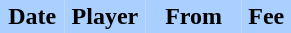<table border="0" cellspacing="0" cellpadding="2">
<tr bgcolor=AAD0FF>
<th width=20%>Date</th>
<th width=25%>Player</th>
<th width=30%>From</th>
<th width=15%>Fee</th>
</tr>
<tr>
<td></td>
<td></td>
<td></td>
</tr>
</table>
